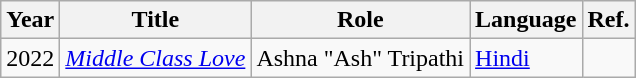<table class="wikitable sortable">
<tr>
<th>Year</th>
<th>Title</th>
<th>Role</th>
<th>Language</th>
<th>Ref.</th>
</tr>
<tr>
<td>2022</td>
<td><em><a href='#'>Middle Class Love</a></em></td>
<td>Ashna "Ash" Tripathi</td>
<td><a href='#'>Hindi</a></td>
<td></td>
</tr>
</table>
